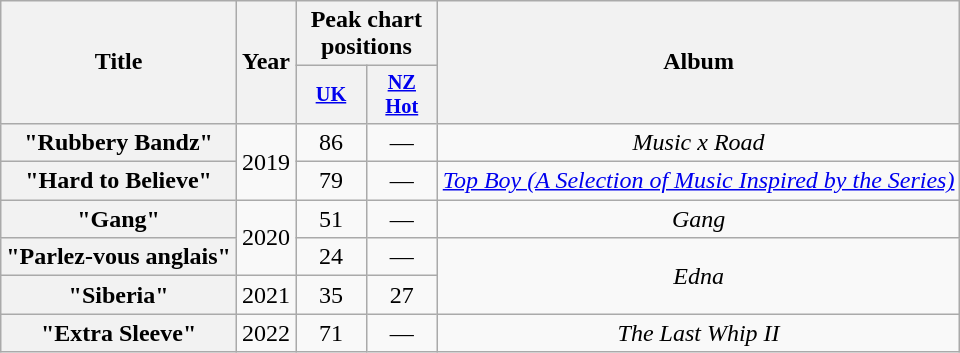<table class="wikitable plainrowheaders" style="text-align:center;">
<tr>
<th scope="col" rowspan="2">Title</th>
<th scope="col" rowspan="2">Year</th>
<th scope="col" colspan="2">Peak chart positions</th>
<th scope="col" rowspan="2">Album</th>
</tr>
<tr>
<th scope="col" style="width:3em;font-size:85%;"><a href='#'>UK</a><br></th>
<th scope="col" style="width:3em;font-size:85%;"><a href='#'>NZ<br>Hot</a><br></th>
</tr>
<tr>
<th scope="row">"Rubbery Bandz"</th>
<td rowspan="2">2019</td>
<td>86</td>
<td>—</td>
<td><em>Music x Road</em></td>
</tr>
<tr>
<th scope="row">"Hard to Believe"</th>
<td>79</td>
<td>—</td>
<td><em><a href='#'>Top Boy (A Selection of Music Inspired by the Series)</a></em></td>
</tr>
<tr>
<th scope="row">"Gang"<br></th>
<td rowspan="2">2020</td>
<td>51</td>
<td>—</td>
<td><em>Gang</em></td>
</tr>
<tr>
<th scope="row">"Parlez-vous anglais"<br></th>
<td>24</td>
<td>—</td>
<td rowspan="2"><em>Edna</em></td>
</tr>
<tr>
<th scope="row">"Siberia"<br></th>
<td>2021</td>
<td>35</td>
<td>27</td>
</tr>
<tr>
<th scope="row">"Extra Sleeve"<br></th>
<td>2022</td>
<td>71</td>
<td>—</td>
<td><em>The Last Whip II</em></td>
</tr>
</table>
